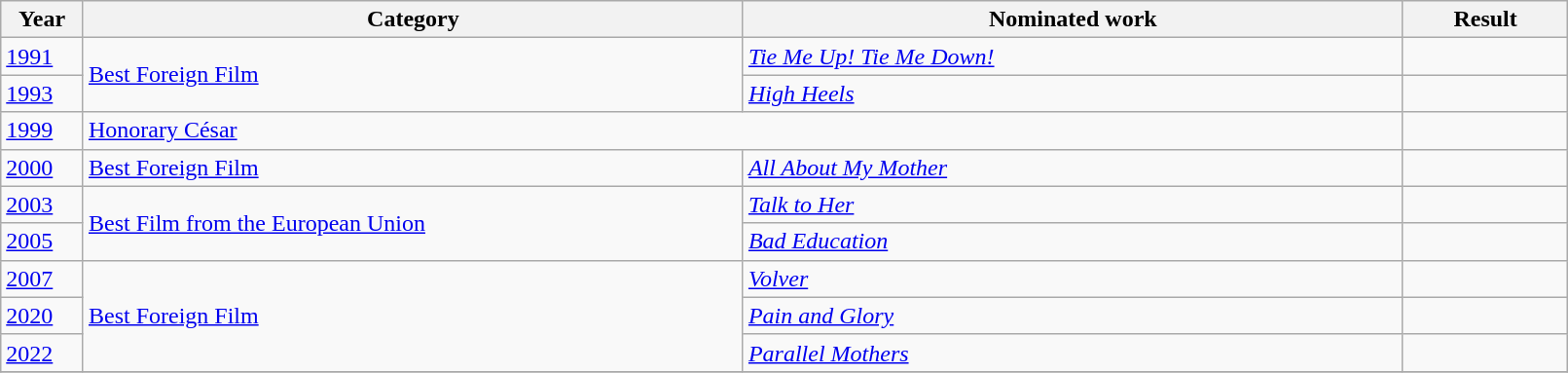<table class="wikitable" style="width:85%;">
<tr>
<th width=5%>Year</th>
<th style="width:40%;">Category</th>
<th style="width:40%;">Nominated work</th>
<th style="width:10%;">Result</th>
</tr>
<tr>
<td><a href='#'>1991</a></td>
<td rowspan=2><a href='#'>Best Foreign Film</a></td>
<td><em><a href='#'>Tie Me Up! Tie Me Down!</a></em></td>
<td></td>
</tr>
<tr>
<td><a href='#'>1993</a></td>
<td><em><a href='#'>High Heels</a></em></td>
<td></td>
</tr>
<tr>
<td><a href='#'>1999</a></td>
<td colspan="2"><a href='#'>Honorary César</a></td>
<td></td>
</tr>
<tr>
<td><a href='#'>2000</a></td>
<td><a href='#'>Best Foreign Film</a></td>
<td><em><a href='#'>All About My Mother</a></em></td>
<td></td>
</tr>
<tr>
<td><a href='#'>2003</a></td>
<td rowspan=2><a href='#'>Best Film from the European Union</a></td>
<td><em><a href='#'>Talk to Her</a></em></td>
<td></td>
</tr>
<tr>
<td><a href='#'>2005</a></td>
<td><em><a href='#'>Bad Education</a></em></td>
<td></td>
</tr>
<tr>
<td><a href='#'>2007</a></td>
<td rowspan=3><a href='#'>Best Foreign Film</a></td>
<td><em><a href='#'>Volver</a></em></td>
<td></td>
</tr>
<tr>
<td><a href='#'>2020</a></td>
<td><em><a href='#'>Pain and Glory</a></em></td>
<td></td>
</tr>
<tr>
<td><a href='#'>2022</a></td>
<td><em><a href='#'>Parallel Mothers</a></em></td>
<td></td>
</tr>
<tr>
</tr>
</table>
